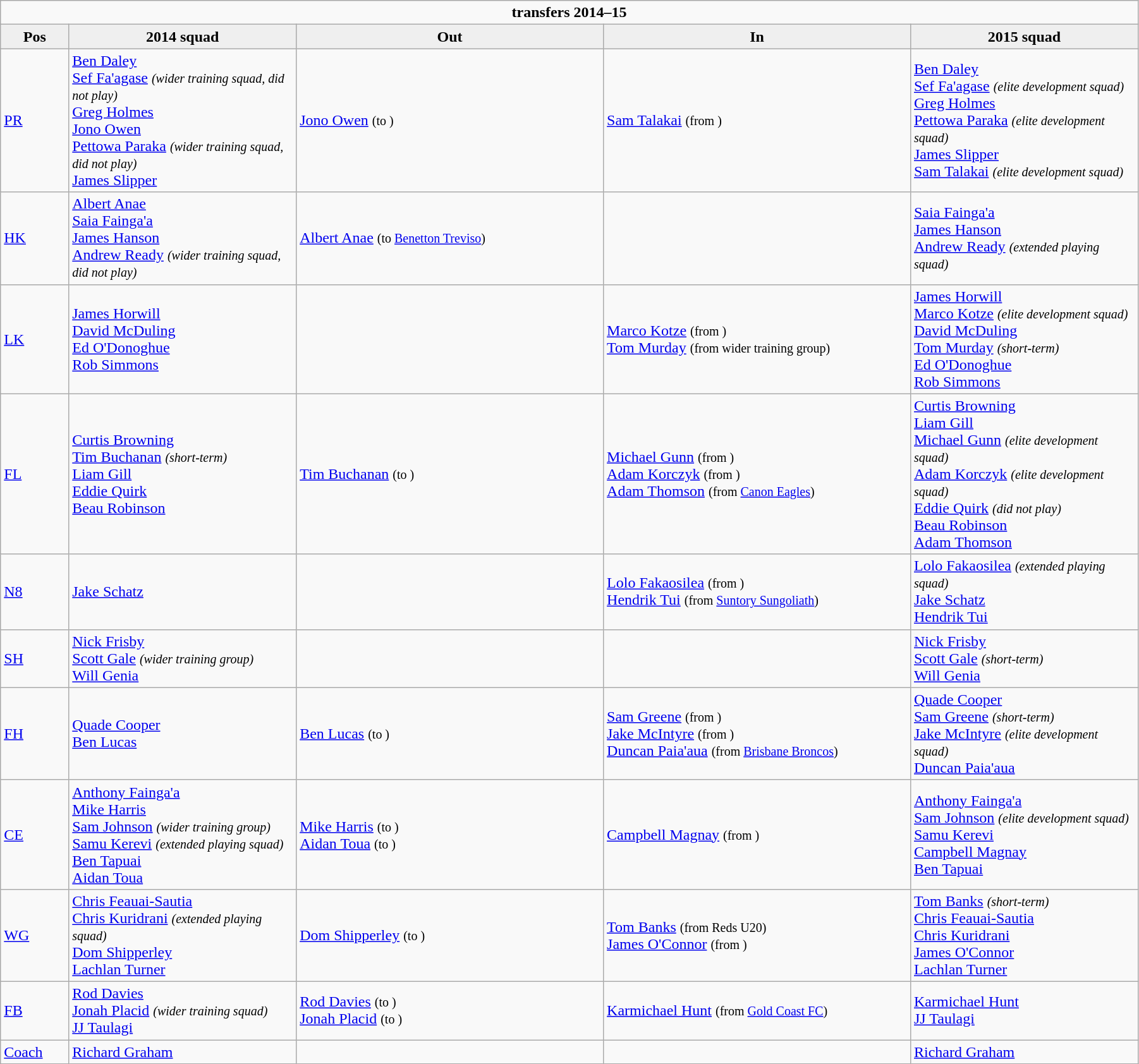<table class="wikitable" style="text-align: left; width:95%">
<tr>
<td colspan="100%" style="text-align:center;"><strong> transfers 2014–15</strong></td>
</tr>
<tr>
<th style="background:#efefef; width:6%;">Pos</th>
<th style="background:#efefef; width:20%;">2014 squad</th>
<th style="background:#efefef; width:27%;">Out</th>
<th style="background:#efefef; width:27%;">In</th>
<th style="background:#efefef; width:20%;">2015 squad</th>
</tr>
<tr>
<td><a href='#'>PR</a></td>
<td> <a href='#'>Ben Daley</a><br><a href='#'>Sef Fa'agase</a> <small><em>(wider training squad, did not play)</em></small><br><a href='#'>Greg Holmes</a><br><a href='#'>Jono Owen</a><br><a href='#'>Pettowa Paraka</a> <small><em>(wider training squad, did not play)</em></small><br><a href='#'>James Slipper</a></td>
<td>  <a href='#'>Jono Owen</a> <small>(to )</small></td>
<td>  <a href='#'>Sam Talakai</a> <small>(from )</small></td>
<td> <a href='#'>Ben Daley</a><br><a href='#'>Sef Fa'agase</a> <small><em>(elite development squad)</em></small><br><a href='#'>Greg Holmes</a><br><a href='#'>Pettowa Paraka</a> <small><em>(elite development squad)</em></small><br><a href='#'>James Slipper</a><br><a href='#'>Sam Talakai</a> <small><em>(elite development squad)</em></small></td>
</tr>
<tr>
<td><a href='#'>HK</a></td>
<td> <a href='#'>Albert Anae</a><br><a href='#'>Saia Fainga'a</a><br><a href='#'>James Hanson</a><br><a href='#'>Andrew Ready</a> <small><em>(wider training squad, did not play)</em></small></td>
<td>  <a href='#'>Albert Anae</a> <small>(to  <a href='#'>Benetton Treviso</a>)</small></td>
<td></td>
<td> <a href='#'>Saia Fainga'a</a><br><a href='#'>James Hanson</a><br><a href='#'>Andrew Ready</a> <small><em>(extended playing squad)</em></small></td>
</tr>
<tr>
<td><a href='#'>LK</a></td>
<td> <a href='#'>James Horwill</a><br><a href='#'>David McDuling</a><br><a href='#'>Ed O'Donoghue</a><br><a href='#'>Rob Simmons</a></td>
<td></td>
<td>  <a href='#'>Marco Kotze</a> <small>(from )</small><br> <a href='#'>Tom Murday</a> <small>(from  wider training group)</small></td>
<td> <a href='#'>James Horwill</a><br><a href='#'>Marco Kotze</a> <small><em>(elite development squad)</em></small><br><a href='#'>David McDuling</a><br><a href='#'>Tom Murday</a> <small><em>(short-term)</em></small><br><a href='#'>Ed O'Donoghue</a><br><a href='#'>Rob Simmons</a></td>
</tr>
<tr>
<td><a href='#'>FL</a></td>
<td> <a href='#'>Curtis Browning</a><br><a href='#'>Tim Buchanan</a> <small><em>(short-term)</em></small><br><a href='#'>Liam Gill</a><br><a href='#'>Eddie Quirk</a><br><a href='#'>Beau Robinson</a></td>
<td>  <a href='#'>Tim Buchanan</a> <small>(to )</small></td>
<td>  <a href='#'>Michael Gunn</a> <small>(from )</small><br> <a href='#'>Adam Korczyk</a> <small>(from )</small><br> <a href='#'>Adam Thomson</a> <small>(from  <a href='#'>Canon Eagles</a>)</small></td>
<td> <a href='#'>Curtis Browning</a><br><a href='#'>Liam Gill</a><br><a href='#'>Michael Gunn</a> <small><em>(elite development squad)</em></small><br><a href='#'>Adam Korczyk</a> <small><em>(elite development squad)</em></small><br><a href='#'>Eddie Quirk</a> <small><em>(did not play)</em></small><br><a href='#'>Beau Robinson</a><br><a href='#'>Adam Thomson</a></td>
</tr>
<tr>
<td><a href='#'>N8</a></td>
<td> <a href='#'>Jake Schatz</a></td>
<td></td>
<td>  <a href='#'>Lolo Fakaosilea</a> <small>(from )</small><br> <a href='#'>Hendrik Tui</a> <small>(from  <a href='#'>Suntory Sungoliath</a>)</small></td>
<td> <a href='#'>Lolo Fakaosilea</a> <small><em>(extended playing squad)</em></small><br><a href='#'>Jake Schatz</a><br><a href='#'>Hendrik Tui</a></td>
</tr>
<tr>
<td><a href='#'>SH</a></td>
<td> <a href='#'>Nick Frisby</a><br><a href='#'>Scott Gale</a> <small><em>(wider training group)</em></small><br><a href='#'>Will Genia</a></td>
<td></td>
<td></td>
<td> <a href='#'>Nick Frisby</a><br><a href='#'>Scott Gale</a> <small><em>(short-term)</em></small><br><a href='#'>Will Genia</a></td>
</tr>
<tr>
<td><a href='#'>FH</a></td>
<td> <a href='#'>Quade Cooper</a><br><a href='#'>Ben Lucas</a></td>
<td>  <a href='#'>Ben Lucas</a> <small>(to )</small></td>
<td>  <a href='#'>Sam Greene</a> <small>(from )</small><br> <a href='#'>Jake McIntyre</a> <small>(from )</small><br> <a href='#'>Duncan Paia'aua</a> <small>(from <a href='#'>Brisbane Broncos</a>)</small></td>
<td> <a href='#'>Quade Cooper</a><br><a href='#'>Sam Greene</a> <small><em>(short-term)</em></small><br><a href='#'>Jake McIntyre</a> <small><em>(elite development squad)</em></small><br><a href='#'>Duncan Paia'aua</a></td>
</tr>
<tr>
<td><a href='#'>CE</a></td>
<td> <a href='#'>Anthony Fainga'a</a><br><a href='#'>Mike Harris</a><br><a href='#'>Sam Johnson</a> <small><em>(wider training group)</em></small><br><a href='#'>Samu Kerevi</a> <small><em>(extended playing squad)</em></small><br><a href='#'>Ben Tapuai</a><br><a href='#'>Aidan Toua</a></td>
<td>  <a href='#'>Mike Harris</a> <small>(to )</small><br> <a href='#'>Aidan Toua</a> <small>(to )</small></td>
<td>  <a href='#'>Campbell Magnay</a> <small>(from )</small></td>
<td> <a href='#'>Anthony Fainga'a</a><br><a href='#'>Sam Johnson</a> <small><em>(elite development squad)</em></small><br><a href='#'>Samu Kerevi</a><br><a href='#'>Campbell Magnay</a><br><a href='#'>Ben Tapuai</a></td>
</tr>
<tr>
<td><a href='#'>WG</a></td>
<td> <a href='#'>Chris Feauai-Sautia</a><br><a href='#'>Chris Kuridrani</a> <small><em>(extended playing squad)</em></small><br><a href='#'>Dom Shipperley</a><br><a href='#'>Lachlan Turner</a></td>
<td>  <a href='#'>Dom Shipperley</a> <small>(to )</small></td>
<td>  <a href='#'>Tom Banks</a> <small>(from Reds U20)</small><br> <a href='#'>James O'Connor</a> <small>(from )</small></td>
<td> <a href='#'>Tom Banks</a> <small><em>(short-term)</em></small><br><a href='#'>Chris Feauai-Sautia</a><br><a href='#'>Chris Kuridrani</a><br><a href='#'>James O'Connor</a><br><a href='#'>Lachlan Turner</a></td>
</tr>
<tr>
<td><a href='#'>FB</a></td>
<td> <a href='#'>Rod Davies</a><br><a href='#'>Jonah Placid</a> <small><em>(wider training squad)</em></small><br><a href='#'>JJ Taulagi</a></td>
<td>  <a href='#'>Rod Davies</a> <small>(to )</small><br>  <a href='#'>Jonah Placid</a> <small>(to )</small></td>
<td>  <a href='#'>Karmichael Hunt</a> <small>(from <a href='#'>Gold Coast FC</a>)</small></td>
<td> <a href='#'>Karmichael Hunt</a><br><a href='#'>JJ Taulagi</a></td>
</tr>
<tr>
<td><a href='#'>Coach</a></td>
<td> <a href='#'>Richard Graham</a></td>
<td></td>
<td></td>
<td> <a href='#'>Richard Graham</a></td>
</tr>
</table>
